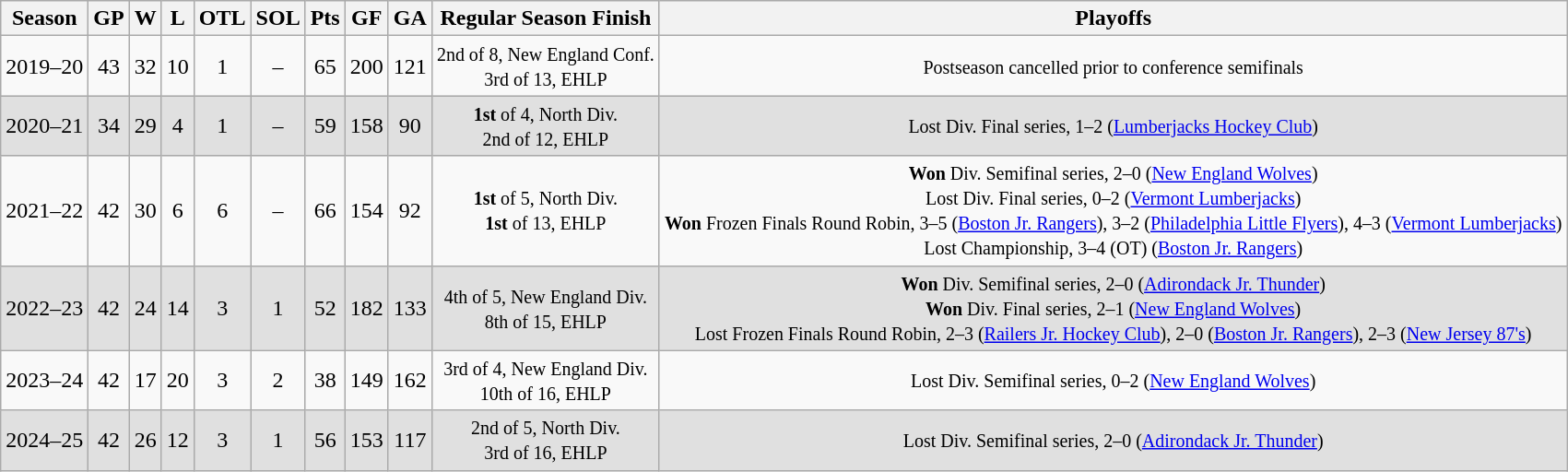<table class="wikitable" style="text-align:center">
<tr>
<th>Season</th>
<th>GP</th>
<th>W</th>
<th>L</th>
<th>OTL</th>
<th>SOL</th>
<th>Pts</th>
<th>GF</th>
<th>GA</th>
<th>Regular Season Finish</th>
<th>Playoffs</th>
</tr>
<tr>
<td>2019–20</td>
<td>43</td>
<td>32</td>
<td>10</td>
<td>1</td>
<td>–</td>
<td>65</td>
<td>200</td>
<td>121</td>
<td><small>2nd of 8, New England Conf.<br>3rd of 13, EHLP</small></td>
<td><small>Postseason cancelled prior to conference semifinals</small></td>
</tr>
<tr bgcolor=e0e0e0>
<td>2020–21</td>
<td>34</td>
<td>29</td>
<td>4</td>
<td>1</td>
<td>–</td>
<td>59</td>
<td>158</td>
<td>90</td>
<td><small><strong>1st</strong> of 4, North Div.<br>2nd of 12, EHLP</small></td>
<td><small>Lost Div. Final series, 1–2 (<a href='#'>Lumberjacks Hockey Club</a>)</small></td>
</tr>
<tr>
<td>2021–22</td>
<td>42</td>
<td>30</td>
<td>6</td>
<td>6</td>
<td>–</td>
<td>66</td>
<td>154</td>
<td>92</td>
<td><small><strong>1st</strong> of 5, North Div.<br><strong>1st</strong> of 13, EHLP</small></td>
<td><small><strong>Won</strong> Div. Semifinal series, 2–0 (<a href='#'>New England Wolves</a>)<br>Lost Div. Final series, 0–2 (<a href='#'>Vermont Lumberjacks</a>)<br><strong>Won</strong> Frozen Finals Round Robin, 3–5 (<a href='#'>Boston Jr. Rangers</a>), 3–2 (<a href='#'>Philadelphia Little Flyers</a>), 4–3 (<a href='#'>Vermont Lumberjacks</a>)<br>Lost Championship, 3–4 (OT) (<a href='#'>Boston Jr. Rangers</a>)</small></td>
</tr>
<tr bgcolor=e0e0e0>
<td>2022–23</td>
<td>42</td>
<td>24</td>
<td>14</td>
<td>3</td>
<td>1</td>
<td>52</td>
<td>182</td>
<td>133</td>
<td><small>4th of 5, New England Div.<br>8th of 15, EHLP</small></td>
<td><small><strong>Won</strong> Div. Semifinal series, 2–0 (<a href='#'>Adirondack Jr. Thunder</a>)<br><strong>Won</strong> Div. Final series, 2–1 (<a href='#'>New England Wolves</a>)<br>Lost Frozen Finals Round Robin, 2–3 (<a href='#'>Railers Jr. Hockey Club</a>), 2–0 (<a href='#'>Boston Jr. Rangers</a>), 2–3 (<a href='#'>New Jersey 87's</a>)</small></td>
</tr>
<tr>
<td>2023–24</td>
<td>42</td>
<td>17</td>
<td>20</td>
<td>3</td>
<td>2</td>
<td>38</td>
<td>149</td>
<td>162</td>
<td><small>3rd of 4, New England Div.<br>10th of 16, EHLP</small></td>
<td><small>Lost Div. Semifinal series, 0–2 (<a href='#'>New England Wolves</a>)</small></td>
</tr>
<tr bgcolor=e0e0e0>
<td>2024–25</td>
<td>42</td>
<td>26</td>
<td>12</td>
<td>3</td>
<td>1</td>
<td>56</td>
<td>153</td>
<td>117</td>
<td><small>2nd of 5, North Div.<br>3rd of 16, EHLP</small></td>
<td><small>Lost Div. Semifinal series, 2–0 (<a href='#'>Adirondack Jr. Thunder</a>)</small></td>
</tr>
</table>
